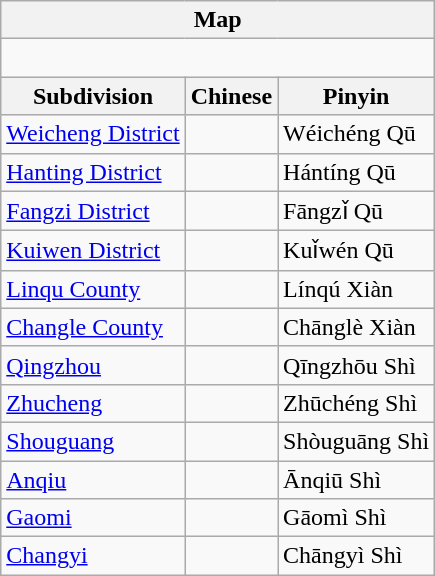<table class="wikitable">
<tr>
<th colspan="3">Map</th>
</tr>
<tr>
<td colspan="3"><div><br> 













</div></td>
</tr>
<tr>
<th>Subdivision</th>
<th>Chinese</th>
<th>Pinyin</th>
</tr>
<tr>
<td><a href='#'>Weicheng District</a></td>
<td></td>
<td>Wéichéng Qū</td>
</tr>
<tr>
<td><a href='#'>Hanting District</a></td>
<td></td>
<td>Hántíng Qū</td>
</tr>
<tr>
<td><a href='#'>Fangzi District</a></td>
<td></td>
<td>Fāngzǐ Qū</td>
</tr>
<tr>
<td><a href='#'>Kuiwen District</a></td>
<td></td>
<td>Kuǐwén Qū</td>
</tr>
<tr>
<td><a href='#'>Linqu County</a></td>
<td></td>
<td>Línqú Xiàn</td>
</tr>
<tr>
<td><a href='#'>Changle County</a></td>
<td></td>
<td>Chānglè Xiàn</td>
</tr>
<tr>
<td><a href='#'>Qingzhou</a></td>
<td></td>
<td>Qīngzhōu Shì</td>
</tr>
<tr>
<td><a href='#'>Zhucheng</a></td>
<td></td>
<td>Zhūchéng Shì</td>
</tr>
<tr>
<td><a href='#'>Shouguang</a></td>
<td></td>
<td>Shòuguāng Shì</td>
</tr>
<tr>
<td><a href='#'>Anqiu</a></td>
<td></td>
<td>Ānqiū Shì</td>
</tr>
<tr>
<td><a href='#'>Gaomi</a></td>
<td></td>
<td>Gāomì Shì</td>
</tr>
<tr>
<td><a href='#'>Changyi</a></td>
<td></td>
<td>Chāngyì Shì</td>
</tr>
</table>
